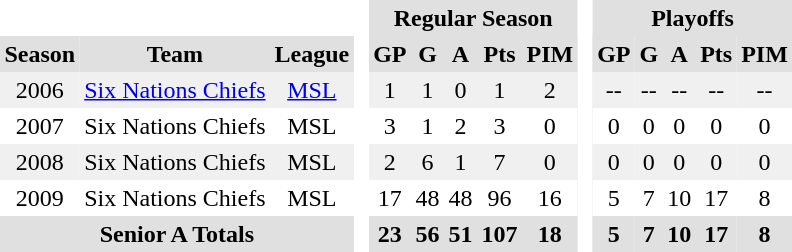<table BORDER="0" CELLPADDING="3" CELLSPACING="0">
<tr ALIGN="center" bgcolor="#e0e0e0">
<th colspan="3" bgcolor="#ffffff"> </th>
<th rowspan="99" bgcolor="#ffffff"> </th>
<th colspan="5">Regular Season</th>
<th rowspan="99" bgcolor="#ffffff"> </th>
<th colspan="5">Playoffs</th>
</tr>
<tr ALIGN="center" bgcolor="#e0e0e0">
<th>Season</th>
<th>Team</th>
<th>League</th>
<th>GP</th>
<th>G</th>
<th>A</th>
<th>Pts</th>
<th>PIM</th>
<th>GP</th>
<th>G</th>
<th>A</th>
<th>Pts</th>
<th>PIM</th>
</tr>
<tr ALIGN="center" bgcolor="#f0f0f0">
<td>2006</td>
<td><a href='#'>Six Nations Chiefs</a></td>
<td><a href='#'>MSL</a></td>
<td>1</td>
<td>1</td>
<td>0</td>
<td>1</td>
<td>2</td>
<td>--</td>
<td>--</td>
<td>--</td>
<td>--</td>
<td>--</td>
</tr>
<tr ALIGN="center">
<td>2007</td>
<td>Six Nations Chiefs</td>
<td>MSL</td>
<td>3</td>
<td>1</td>
<td>2</td>
<td>3</td>
<td>0</td>
<td>0</td>
<td>0</td>
<td>0</td>
<td>0</td>
<td>0</td>
</tr>
<tr ALIGN="center" bgcolor="#f0f0f0">
<td>2008</td>
<td>Six Nations Chiefs</td>
<td>MSL</td>
<td>2</td>
<td>6</td>
<td>1</td>
<td>7</td>
<td>0</td>
<td>0</td>
<td>0</td>
<td>0</td>
<td>0</td>
<td>0</td>
</tr>
<tr ALIGN="center">
<td>2009</td>
<td>Six Nations Chiefs</td>
<td>MSL</td>
<td>17</td>
<td>48</td>
<td>48</td>
<td>96</td>
<td>16</td>
<td>5</td>
<td>7</td>
<td>10</td>
<td>17</td>
<td>8</td>
</tr>
<tr ALIGN="center" bgcolor="#e0e0e0">
<th colspan="3">Senior A Totals</th>
<th>23</th>
<th>56</th>
<th>51</th>
<th>107</th>
<th>18</th>
<th>5</th>
<th>7</th>
<th>10</th>
<th>17</th>
<th>8</th>
</tr>
</table>
